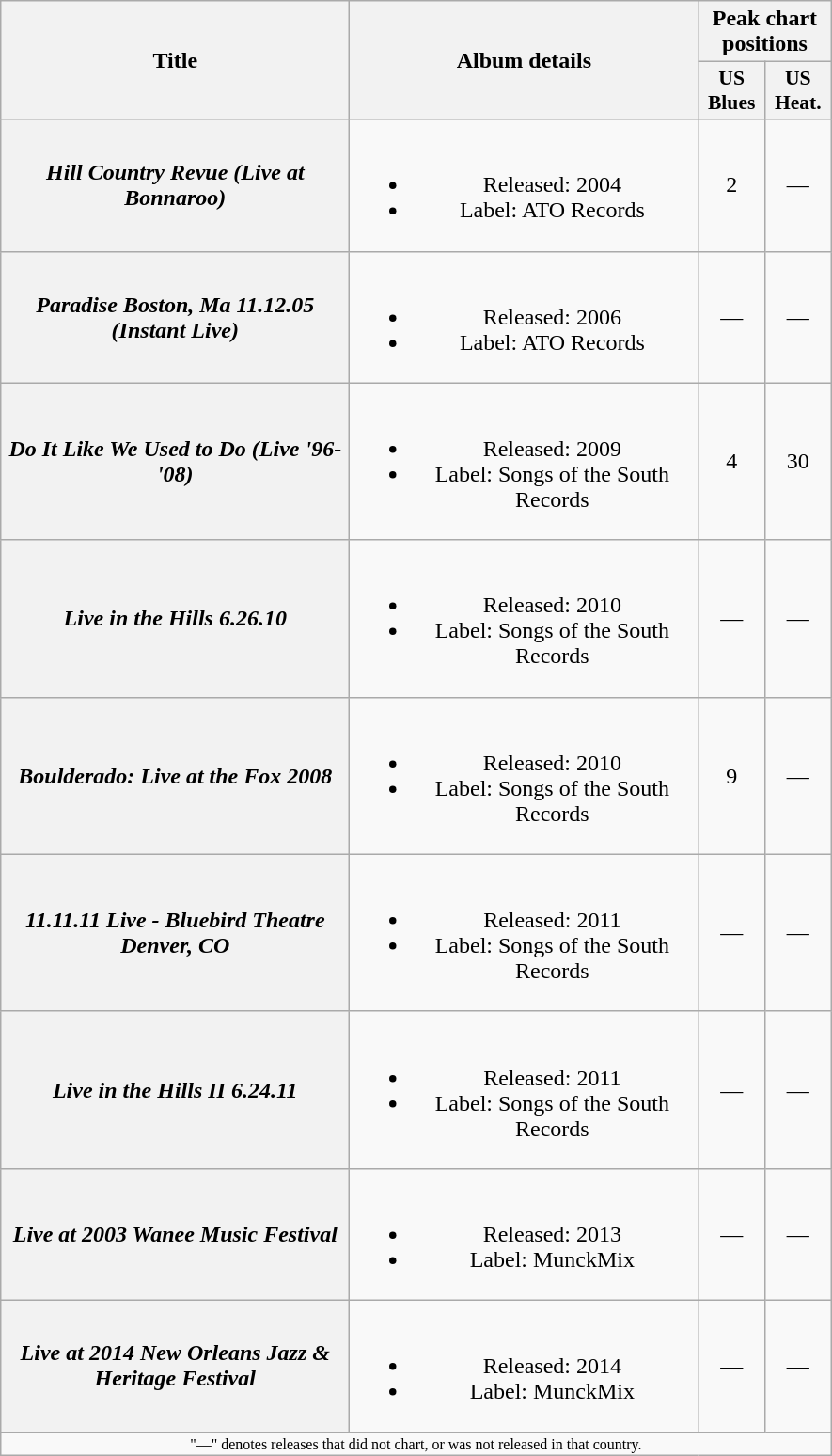<table class="wikitable plainrowheaders" style="text-align:center;">
<tr>
<th rowspan="2" scope="col" style="width:15em;">Title</th>
<th rowspan="2" scope="col" style="width:15em;">Album details</th>
<th colspan="2">Peak chart positions</th>
</tr>
<tr>
<th scope="col" style="width:2.8em;font-size:90%;">US Blues</th>
<th scope="col" style="width:2.8em;font-size:90%;">US Heat.</th>
</tr>
<tr>
<th scope="row"><em>Hill Country Revue (Live at Bonnaroo)</em></th>
<td><br><ul><li>Released: 2004</li><li>Label: ATO Records</li></ul></td>
<td>2</td>
<td>—</td>
</tr>
<tr>
<th scope="row"><em>Paradise Boston, Ma 11.12.05 (Instant Live)</em></th>
<td><br><ul><li>Released: 2006</li><li>Label: ATO Records</li></ul></td>
<td>—</td>
<td>—</td>
</tr>
<tr>
<th scope="row"><em>Do It Like We Used to Do (Live '96-'08)</em></th>
<td><br><ul><li>Released: 2009</li><li>Label: Songs of the South Records</li></ul></td>
<td>4</td>
<td>30</td>
</tr>
<tr>
<th scope="row"><em>Live in the Hills 6.26.10</em></th>
<td><br><ul><li>Released: 2010</li><li>Label: Songs of the South Records</li></ul></td>
<td>—</td>
<td>—</td>
</tr>
<tr>
<th scope="row"><em>Boulderado: Live at the Fox 2008</em></th>
<td><br><ul><li>Released: 2010</li><li>Label: Songs of the South Records</li></ul></td>
<td>9</td>
<td>—</td>
</tr>
<tr>
<th scope="row"><em>11.11.11 Live - Bluebird Theatre Denver, CO</em></th>
<td><br><ul><li>Released: 2011</li><li>Label: Songs of the South Records</li></ul></td>
<td>—</td>
<td>—</td>
</tr>
<tr>
<th scope="row"><em>Live in the Hills II 6.24.11</em></th>
<td><br><ul><li>Released: 2011</li><li>Label: Songs of the South Records</li></ul></td>
<td>—</td>
<td>—</td>
</tr>
<tr>
<th scope="row"><em>Live at 2003 Wanee Music Festival</em></th>
<td><br><ul><li>Released: 2013</li><li>Label: MunckMix</li></ul></td>
<td>—</td>
<td>—</td>
</tr>
<tr>
<th scope="row"><em>Live at 2014 New Orleans Jazz & Heritage Festival</em></th>
<td><br><ul><li>Released: 2014</li><li>Label: MunckMix</li></ul></td>
<td>—</td>
<td>—</td>
</tr>
<tr>
<td colspan="4" style="text-align:center; font-size:8pt;">"—" denotes releases that did not chart, or was not released in that country.</td>
</tr>
</table>
